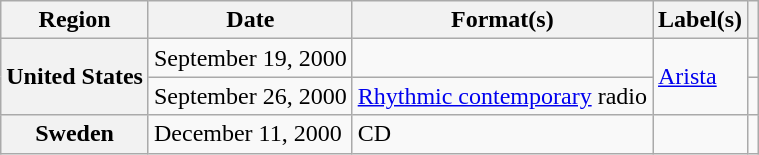<table class="wikitable plainrowheaders">
<tr>
<th scope="col">Region</th>
<th scope="col">Date</th>
<th scope="col">Format(s)</th>
<th scope="col">Label(s)</th>
<th scope="col"></th>
</tr>
<tr>
<th scope="row" rowspan="2">United States</th>
<td>September 19, 2000</td>
<td></td>
<td rowspan="2"><a href='#'>Arista</a></td>
<td align="center"></td>
</tr>
<tr>
<td>September 26, 2000</td>
<td><a href='#'>Rhythmic contemporary</a> radio</td>
<td align="center"></td>
</tr>
<tr>
<th scope="row">Sweden</th>
<td>December 11, 2000</td>
<td>CD</td>
<td></td>
<td align="center"></td>
</tr>
</table>
